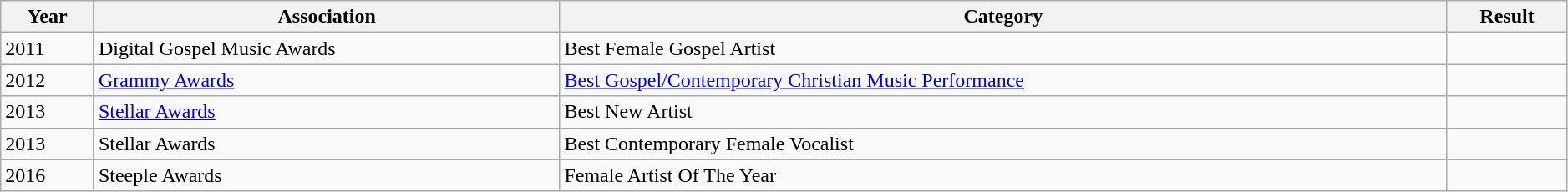<table class="wikitable" width=99%>
<tr>
<th>Year</th>
<th>Association</th>
<th>Category</th>
<th>Result</th>
</tr>
<tr>
<td>2011</td>
<td>Digital Gospel Music Awards</td>
<td>Best Female Gospel Artist</td>
<td></td>
</tr>
<tr>
<td>2012</td>
<td><a href='#'>Grammy Awards</a></td>
<td><a href='#'>Best Gospel/Contemporary Christian Music Performance</a></td>
<td></td>
</tr>
<tr>
<td>2013</td>
<td><a href='#'>Stellar Awards</a></td>
<td>Best New Artist</td>
<td></td>
</tr>
<tr>
<td>2013</td>
<td>Stellar Awards</td>
<td>Best Contemporary Female Vocalist</td>
<td></td>
</tr>
<tr>
<td>2016</td>
<td>Steeple Awards</td>
<td>Female Artist Of The Year</td>
<td></td>
</tr>
</table>
